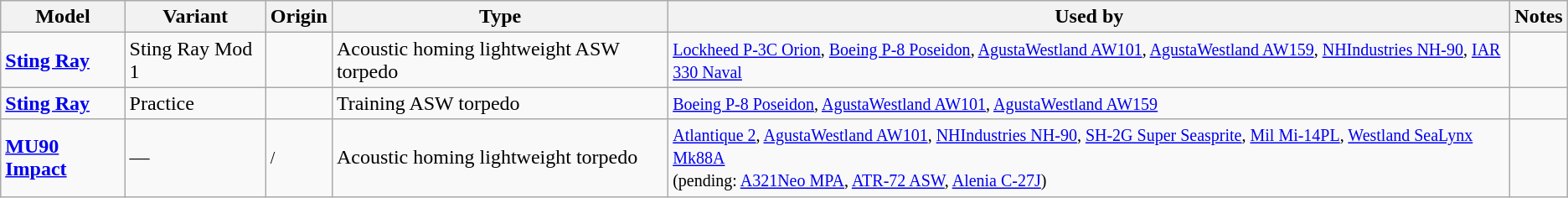<table class="wikitable sortable">
<tr>
<th>Model</th>
<th>Variant</th>
<th>Origin</th>
<th>Type</th>
<th>Used by</th>
<th>Notes</th>
</tr>
<tr>
<td><a href='#'><strong>Sting Ray</strong></a></td>
<td>Sting Ray Mod 1</td>
<td><small></small></td>
<td>Acoustic homing lightweight ASW torpedo</td>
<td><small><a href='#'>Lockheed P-3C Orion</a>, <a href='#'>Boeing P-8 Poseidon</a>, <a href='#'>AgustaWestland AW101</a>, <a href='#'>AgustaWestland AW159</a>, <a href='#'>NHIndustries NH-90</a>, <a href='#'>IAR 330 Naval</a></small></td>
<td></td>
</tr>
<tr>
<td><a href='#'><strong>Sting Ray</strong></a></td>
<td>Practice</td>
<td><small></small></td>
<td>Training ASW torpedo</td>
<td><small><a href='#'>Boeing P-8 Poseidon</a>, <a href='#'>AgustaWestland AW101</a>, <a href='#'>AgustaWestland AW159</a></small></td>
<td></td>
</tr>
<tr>
<td><strong><a href='#'>MU90 Impact</a></strong></td>
<td>—</td>
<td><small> / </small></td>
<td>Acoustic homing lightweight torpedo</td>
<td><small><a href='#'>Atlantique 2</a>, <a href='#'>AgustaWestland AW101</a>, <a href='#'>NHIndustries NH-90</a>, <a href='#'>SH-2G Super Seasprite</a>, <a href='#'>Mil Mi-14PL</a>, <a href='#'>Westland SeaLynx Mk88A</a><br>(pending: <a href='#'>A321Neo MPA</a>, <a href='#'>ATR-72 ASW</a>, <a href='#'>Alenia C-27J</a>)</small></td>
<td></td>
</tr>
</table>
